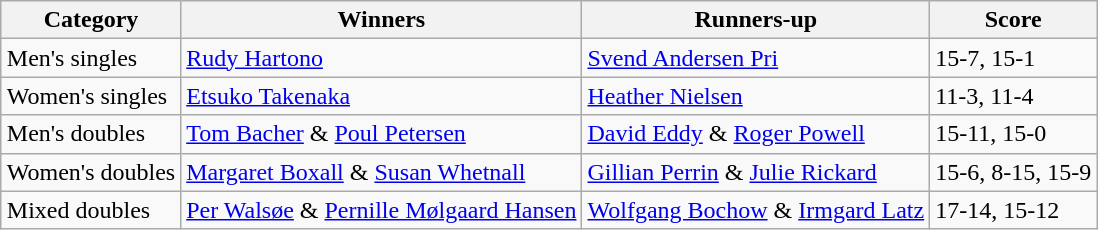<table class=wikitable style="margin:auto;">
<tr>
<th>Category</th>
<th>Winners</th>
<th>Runners-up</th>
<th>Score</th>
</tr>
<tr>
<td>Men's singles</td>
<td> <a href='#'>Rudy Hartono</a></td>
<td> <a href='#'>Svend Andersen Pri</a></td>
<td>15-7, 15-1</td>
</tr>
<tr>
<td>Women's singles</td>
<td> <a href='#'>Etsuko Takenaka</a></td>
<td> <a href='#'>Heather Nielsen</a></td>
<td>11-3, 11-4</td>
</tr>
<tr>
<td>Men's doubles</td>
<td> <a href='#'>Tom Bacher</a> & <a href='#'>Poul Petersen</a></td>
<td> <a href='#'>David Eddy</a> & <a href='#'>Roger Powell</a></td>
<td>15-11, 15-0</td>
</tr>
<tr>
<td>Women's doubles</td>
<td> <a href='#'>Margaret Boxall</a> & <a href='#'>Susan Whetnall</a></td>
<td> <a href='#'>Gillian Perrin</a> & <a href='#'>Julie Rickard</a></td>
<td>15-6, 8-15, 15-9</td>
</tr>
<tr>
<td>Mixed doubles</td>
<td> <a href='#'>Per Walsøe</a> & <a href='#'>Pernille Mølgaard Hansen</a></td>
<td> <a href='#'>Wolfgang Bochow</a> & <a href='#'>Irmgard Latz</a></td>
<td>17-14, 15-12</td>
</tr>
</table>
